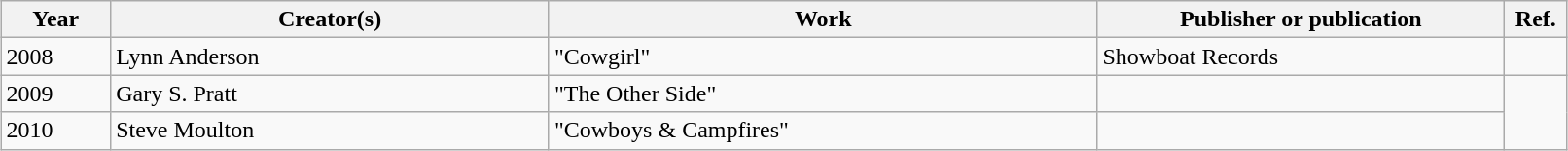<table class="sortable wikitable" width="85%" cellpadding="5" style="margin: 1em auto 1em auto">
<tr>
<th width="7%" scope="col">Year</th>
<th width="28%" scope="col">Creator(s)</th>
<th width="35%" scope="col">Work</th>
<th width="26%" scope="col">Publisher or publication</th>
<th width="4%" scope="col" class="unsortable">Ref.</th>
</tr>
<tr>
<td>2008</td>
<td>Lynn Anderson</td>
<td>"Cowgirl"</td>
<td>Showboat Records</td>
<td></td>
</tr>
<tr>
<td>2009</td>
<td>Gary S. Pratt</td>
<td>"The Other Side"</td>
<td></td>
</tr>
<tr>
<td>2010</td>
<td>Steve Moulton</td>
<td>"Cowboys & Campfires"</td>
<td></td>
</tr>
</table>
